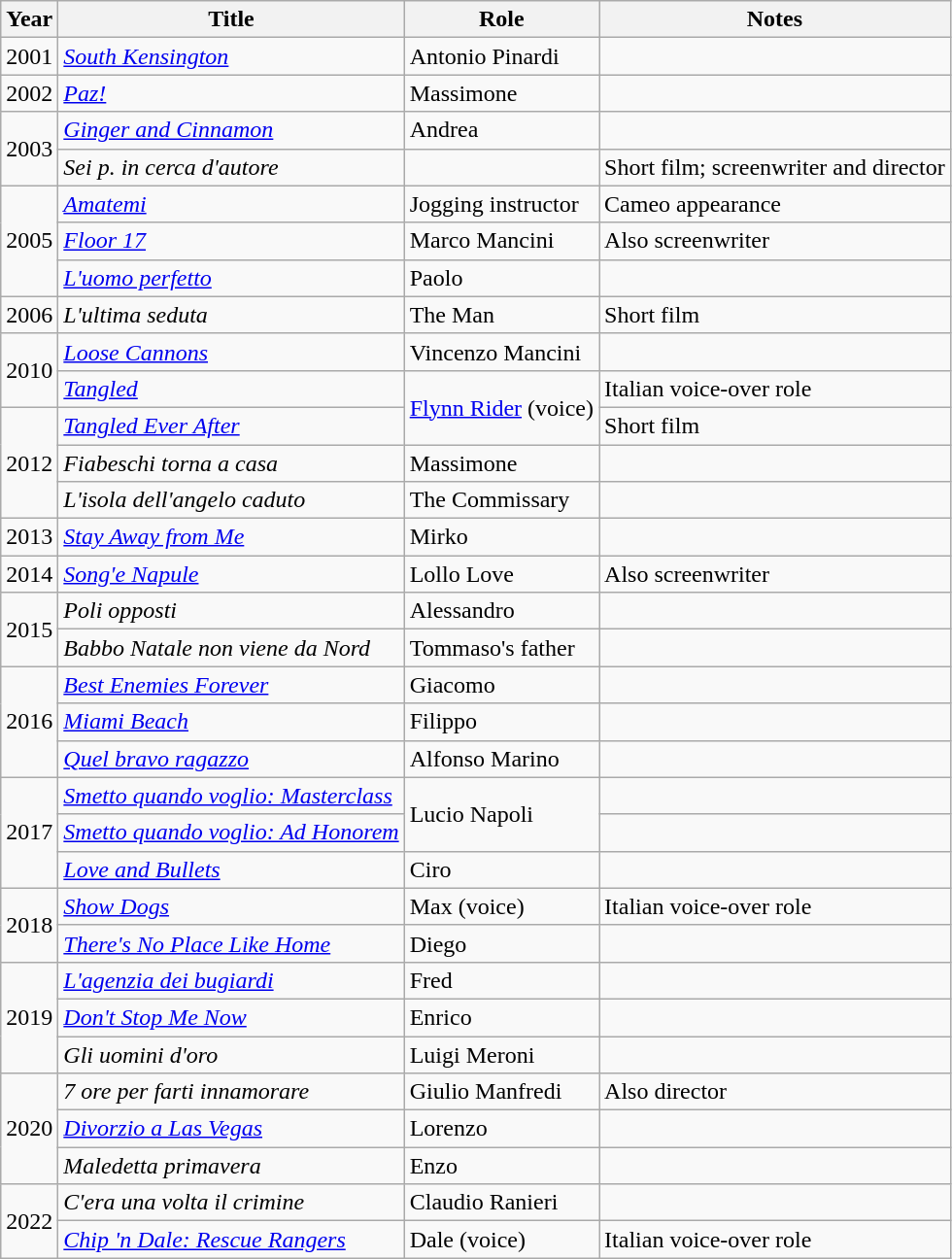<table class="wikitable">
<tr>
<th>Year</th>
<th>Title</th>
<th>Role</th>
<th>Notes</th>
</tr>
<tr>
<td>2001</td>
<td><em><a href='#'>South Kensington</a></em></td>
<td>Antonio Pinardi</td>
<td></td>
</tr>
<tr>
<td>2002</td>
<td><em><a href='#'>Paz!</a></em></td>
<td>Massimone</td>
<td></td>
</tr>
<tr>
<td rowspan="2">2003</td>
<td><em><a href='#'>Ginger and Cinnamon</a></em></td>
<td>Andrea</td>
<td></td>
</tr>
<tr>
<td><em>Sei p. in cerca d'autore</em></td>
<td></td>
<td>Short film; screenwriter and director</td>
</tr>
<tr>
<td rowspan="3">2005</td>
<td><em><a href='#'>Amatemi</a></em></td>
<td>Jogging instructor</td>
<td>Cameo appearance</td>
</tr>
<tr>
<td><em><a href='#'>Floor 17</a></em></td>
<td>Marco Mancini</td>
<td>Also screenwriter</td>
</tr>
<tr>
<td><em><a href='#'>L'uomo perfetto</a></em></td>
<td>Paolo</td>
<td></td>
</tr>
<tr>
<td>2006</td>
<td><em>L'ultima seduta</em></td>
<td>The Man</td>
<td>Short film</td>
</tr>
<tr>
<td rowspan="2">2010</td>
<td><em><a href='#'>Loose Cannons</a></em></td>
<td>Vincenzo Mancini</td>
<td></td>
</tr>
<tr>
<td><em><a href='#'>Tangled</a></em></td>
<td rowspan="2"><a href='#'>Flynn Rider</a> (voice)</td>
<td>Italian voice-over role</td>
</tr>
<tr>
<td rowspan="3">2012</td>
<td><em><a href='#'>Tangled Ever After</a></em></td>
<td>Short film</td>
</tr>
<tr>
<td><em>Fiabeschi torna a casa</em></td>
<td>Massimone</td>
<td></td>
</tr>
<tr>
<td><em>L'isola dell'angelo caduto</em></td>
<td>The Commissary</td>
<td></td>
</tr>
<tr>
<td>2013</td>
<td><em><a href='#'>Stay Away from Me</a></em></td>
<td>Mirko</td>
<td></td>
</tr>
<tr>
<td>2014</td>
<td><em><a href='#'>Song'e Napule</a></em></td>
<td>Lollo Love</td>
<td>Also screenwriter</td>
</tr>
<tr>
<td rowspan="2">2015</td>
<td><em>Poli opposti</em></td>
<td>Alessandro</td>
<td></td>
</tr>
<tr>
<td><em>Babbo Natale non viene da Nord</em></td>
<td>Tommaso's father</td>
<td></td>
</tr>
<tr>
<td rowspan="3">2016</td>
<td><em><a href='#'>Best Enemies Forever</a></em></td>
<td>Giacomo</td>
<td></td>
</tr>
<tr>
<td><em><a href='#'>Miami Beach</a></em></td>
<td>Filippo</td>
<td></td>
</tr>
<tr>
<td><em><a href='#'>Quel bravo ragazzo</a></em></td>
<td>Alfonso Marino</td>
<td></td>
</tr>
<tr>
<td rowspan="3">2017</td>
<td><em><a href='#'>Smetto quando voglio: Masterclass</a></em></td>
<td rowspan="2">Lucio Napoli</td>
<td></td>
</tr>
<tr>
<td><em><a href='#'>Smetto quando voglio: Ad Honorem</a></em></td>
<td></td>
</tr>
<tr>
<td><em><a href='#'>Love and Bullets</a></em></td>
<td>Ciro</td>
<td></td>
</tr>
<tr>
<td rowspan="2">2018</td>
<td><em><a href='#'>Show Dogs</a></em></td>
<td>Max (voice)</td>
<td>Italian voice-over role</td>
</tr>
<tr>
<td><em><a href='#'>There's No Place Like Home</a></em></td>
<td>Diego</td>
<td></td>
</tr>
<tr>
<td rowspan="3">2019</td>
<td><em><a href='#'>L'agenzia dei bugiardi</a></em></td>
<td>Fred</td>
<td></td>
</tr>
<tr>
<td><em><a href='#'>Don't Stop Me Now</a></em></td>
<td>Enrico</td>
<td></td>
</tr>
<tr>
<td><em>Gli uomini d'oro</em></td>
<td>Luigi Meroni</td>
<td></td>
</tr>
<tr>
<td rowspan="3">2020</td>
<td><em>7 ore per farti innamorare</em></td>
<td>Giulio Manfredi</td>
<td>Also director</td>
</tr>
<tr>
<td><em><a href='#'>Divorzio a Las Vegas</a></em></td>
<td>Lorenzo</td>
<td></td>
</tr>
<tr>
<td><em>Maledetta primavera</em></td>
<td>Enzo</td>
<td></td>
</tr>
<tr>
<td rowspan="2">2022</td>
<td><em>C'era una volta il crimine</em></td>
<td>Claudio Ranieri</td>
<td></td>
</tr>
<tr>
<td><em><a href='#'>Chip 'n Dale: Rescue Rangers</a></em></td>
<td>Dale (voice)</td>
<td>Italian voice-over role</td>
</tr>
</table>
